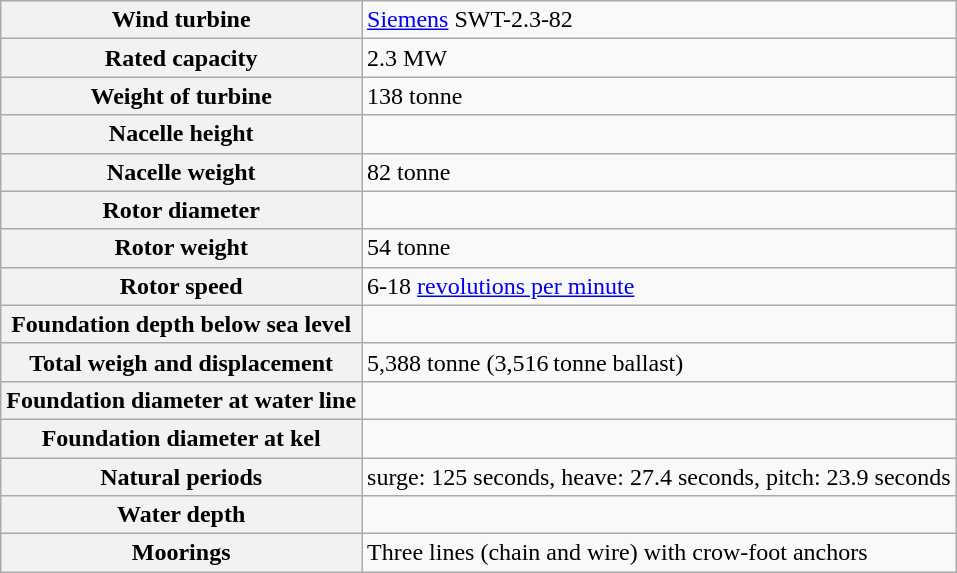<table class="wikitable">
<tr>
<th>Wind turbine</th>
<td><a href='#'>Siemens</a> SWT-2.3-82</td>
</tr>
<tr>
<th>Rated capacity</th>
<td>2.3 MW</td>
</tr>
<tr>
<th>Weight of turbine</th>
<td>138 tonne</td>
</tr>
<tr>
<th>Nacelle height</th>
<td></td>
</tr>
<tr>
<th>Nacelle weight</th>
<td>82 tonne</td>
</tr>
<tr>
<th>Rotor diameter</th>
<td></td>
</tr>
<tr>
<th>Rotor weight</th>
<td>54 tonne</td>
</tr>
<tr>
<th>Rotor speed</th>
<td>6-18 <a href='#'>revolutions per minute</a></td>
</tr>
<tr>
<th>Foundation depth below sea level</th>
<td></td>
</tr>
<tr>
<th>Total weigh and displacement</th>
<td>5,388 tonne (3,516 tonne ballast)</td>
</tr>
<tr>
<th>Foundation diameter at water line</th>
<td></td>
</tr>
<tr>
<th>Foundation diameter at kel</th>
<td></td>
</tr>
<tr>
<th>Natural periods</th>
<td>surge: 125 seconds, heave: 27.4 seconds, pitch: 23.9 seconds</td>
</tr>
<tr>
<th>Water depth</th>
<td></td>
</tr>
<tr>
<th>Moorings</th>
<td>Three lines (chain and wire) with crow-foot anchors</td>
</tr>
</table>
